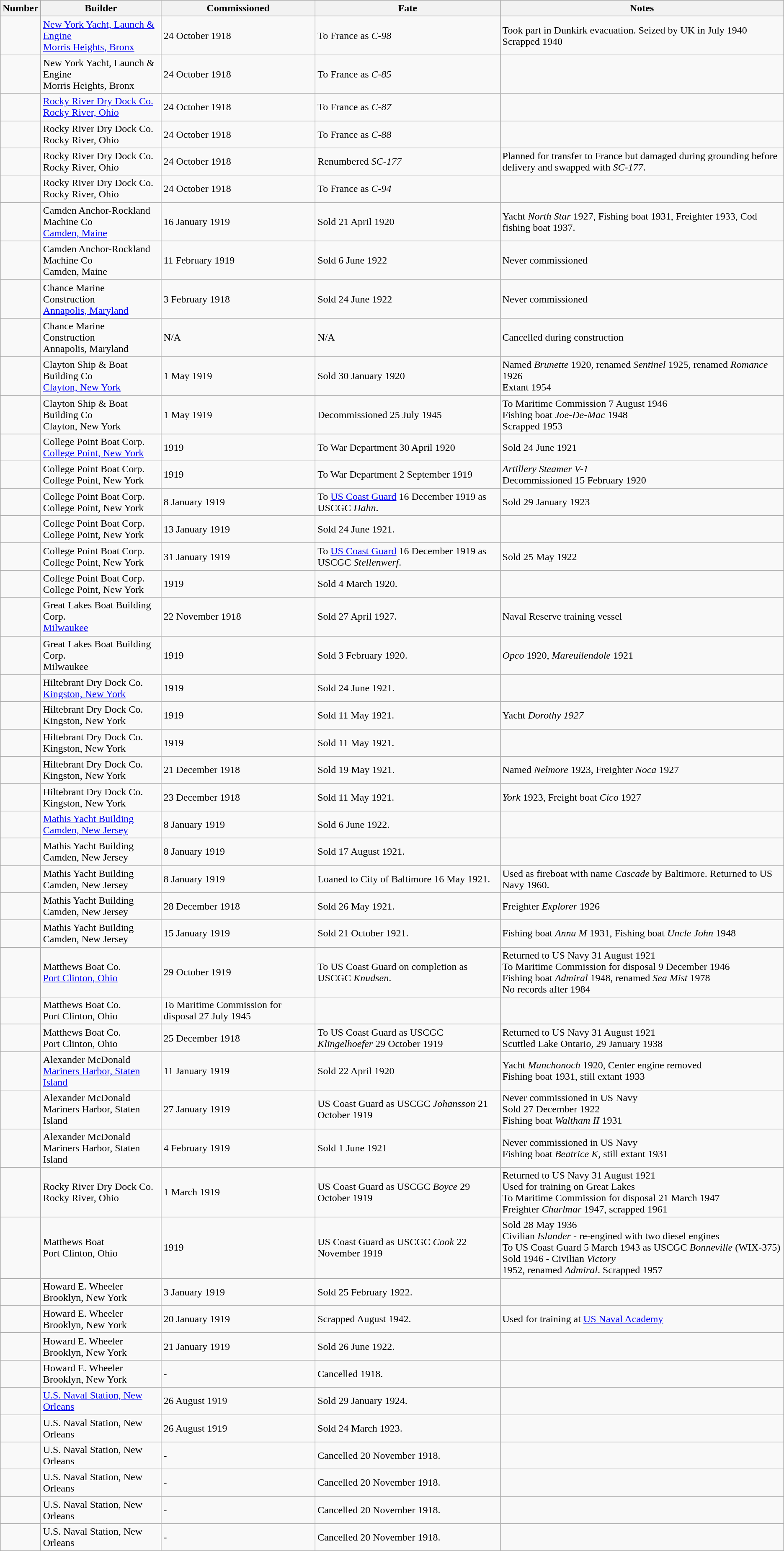<table class="wikitable">
<tr>
<th>Number</th>
<th>Builder</th>
<th>Commissioned</th>
<th>Fate</th>
<th>Notes</th>
</tr>
<tr>
<td></td>
<td><a href='#'>New York Yacht, Launch & Engine</a><br><a href='#'>Morris Heights, Bronx</a></td>
<td>24 October 1918</td>
<td>To France as <em>C-98</em></td>
<td>Took part in Dunkirk evacuation. Seized by UK in July 1940<br>Scrapped 1940</td>
</tr>
<tr>
<td></td>
<td>New York Yacht, Launch & Engine<br>Morris Heights, Bronx</td>
<td>24 October 1918</td>
<td>To France as <em>C-85</em></td>
<td></td>
</tr>
<tr>
<td></td>
<td><a href='#'>Rocky River Dry Dock Co.</a><br><a href='#'>Rocky River, Ohio</a></td>
<td>24 October 1918</td>
<td>To France as <em>C-87</em></td>
<td></td>
</tr>
<tr>
<td></td>
<td>Rocky River Dry Dock Co.<br>Rocky River, Ohio</td>
<td>24 October 1918</td>
<td>To France as <em>C-88</em></td>
<td></td>
</tr>
<tr>
<td></td>
<td>Rocky River Dry Dock Co.<br>Rocky River, Ohio</td>
<td>24 October 1918</td>
<td>Renumbered <em>SC-177</em> </td>
<td>Planned for transfer to France but damaged during grounding before delivery and swapped with <em>SC-177</em>.</td>
</tr>
<tr>
<td></td>
<td>Rocky River Dry Dock Co.<br>Rocky River, Ohio</td>
<td>24 October 1918</td>
<td>To France as <em>C-94</em></td>
<td></td>
</tr>
<tr>
<td></td>
<td>Camden Anchor-Rockland Machine Co<br><a href='#'>Camden, Maine</a></td>
<td>16 January 1919</td>
<td>Sold 21 April 1920</td>
<td>Yacht <em>North Star</em> 1927, Fishing boat 1931, Freighter 1933, Cod fishing boat 1937.</td>
</tr>
<tr>
<td></td>
<td>Camden Anchor-Rockland Machine Co<br>Camden, Maine</td>
<td>11 February 1919</td>
<td>Sold 6 June 1922</td>
<td>Never commissioned</td>
</tr>
<tr>
<td></td>
<td>Chance Marine Construction<br><a href='#'>Annapolis, Maryland</a></td>
<td>3 February 1918</td>
<td>Sold 24 June 1922</td>
<td>Never commissioned</td>
</tr>
<tr>
<td></td>
<td>Chance Marine Construction<br>Annapolis, Maryland</td>
<td>N/A</td>
<td>N/A</td>
<td>Cancelled during construction</td>
</tr>
<tr>
<td></td>
<td>Clayton Ship & Boat Building Co<br><a href='#'>Clayton, New York</a></td>
<td>1 May 1919</td>
<td>Sold 30 January 1920</td>
<td>Named <em>Brunette</em> 1920, renamed <em>Sentinel</em> 1925, renamed <em>Romance</em> 1926<br>Extant 1954</td>
</tr>
<tr>
<td></td>
<td>Clayton Ship & Boat Building Co<br>Clayton, New York</td>
<td>1 May 1919</td>
<td>Decommissioned 25 July 1945</td>
<td>To Maritime Commission 7 August 1946<br>Fishing boat <em>Joe-De-Mac</em> 1948<br>Scrapped 1953</td>
</tr>
<tr>
<td></td>
<td>College Point Boat Corp.<br> <a href='#'>College Point, New York</a></td>
<td>1919</td>
<td>To War Department 30 April 1920</td>
<td>Sold 24 June 1921</td>
</tr>
<tr>
<td></td>
<td>College Point Boat Corp.<br> College Point, New York</td>
<td>1919</td>
<td>To War Department 2 September 1919</td>
<td><em>Artillery Steamer V-1</em><br>Decommissioned 15 February 1920</td>
</tr>
<tr>
<td></td>
<td>College Point Boat Corp.<br> College Point, New York</td>
<td>8 January 1919</td>
<td>To <a href='#'>US Coast Guard</a> 16 December 1919 as USCGC <em>Hahn</em>.</td>
<td>Sold 29 January 1923 </td>
</tr>
<tr>
<td></td>
<td>College Point Boat Corp.<br> College Point, New York</td>
<td>13 January 1919</td>
<td>Sold 24 June 1921.</td>
<td></td>
</tr>
<tr>
<td></td>
<td>College Point Boat Corp.<br> College Point, New York</td>
<td>31 January 1919</td>
<td>To <a href='#'>US Coast Guard</a> 16 December 1919 as USCGC <em>Stellenwerf</em>.</td>
<td>Sold 25 May 1922</td>
</tr>
<tr>
<td></td>
<td>College Point Boat Corp.<br> College Point, New York</td>
<td>1919</td>
<td>Sold 4 March 1920.</td>
<td></td>
</tr>
<tr>
<td></td>
<td>Great Lakes Boat Building Corp.<br> <a href='#'>Milwaukee</a></td>
<td>22 November 1918</td>
<td>Sold 27 April 1927.</td>
<td>Naval Reserve training vessel</td>
</tr>
<tr>
<td></td>
<td>Great Lakes Boat Building Corp.<br> Milwaukee</td>
<td>1919</td>
<td>Sold 3 February 1920.</td>
<td><em>Opco</em> 1920, <em>Mareuilendole</em> 1921</td>
</tr>
<tr>
<td></td>
<td>Hiltebrant Dry Dock Co.<br><a href='#'>Kingston, New York</a></td>
<td>1919</td>
<td>Sold 24 June 1921.</td>
<td></td>
</tr>
<tr>
<td></td>
<td>Hiltebrant Dry Dock Co.<br>Kingston, New York</td>
<td>1919</td>
<td>Sold 11 May 1921.</td>
<td>Yacht <em>Dorothy 1927</em></td>
</tr>
<tr>
<td></td>
<td>Hiltebrant Dry Dock Co.<br>Kingston, New York</td>
<td>1919</td>
<td>Sold 11 May 1921.</td>
<td></td>
</tr>
<tr>
<td></td>
<td>Hiltebrant Dry Dock Co.<br>Kingston, New York</td>
<td>21 December 1918</td>
<td>Sold 19 May 1921.</td>
<td>Named <em>Nelmore</em> 1923, Freighter <em>Noca</em> 1927</td>
</tr>
<tr>
<td></td>
<td>Hiltebrant Dry Dock Co.<br>Kingston, New York</td>
<td>23 December 1918</td>
<td>Sold 11 May 1921.</td>
<td><em>York</em> 1923, Freight boat <em>Cico</em> 1927</td>
</tr>
<tr>
<td></td>
<td><a href='#'>Mathis Yacht Building</a><br><a href='#'>Camden, New Jersey</a></td>
<td>8 January 1919</td>
<td>Sold 6 June 1922.</td>
<td></td>
</tr>
<tr>
<td></td>
<td>Mathis Yacht Building<br>Camden, New Jersey</td>
<td>8 January 1919</td>
<td>Sold 17 August 1921.</td>
<td></td>
</tr>
<tr>
<td></td>
<td>Mathis Yacht Building<br>Camden, New Jersey</td>
<td>8 January 1919</td>
<td>Loaned to City of Baltimore 16 May 1921.</td>
<td>Used as fireboat with name <em>Cascade</em> by Baltimore. Returned to US Navy 1960.</td>
</tr>
<tr>
<td></td>
<td>Mathis Yacht Building<br>Camden, New Jersey</td>
<td>28 December 1918</td>
<td>Sold 26 May 1921.</td>
<td>Freighter <em>Explorer</em> 1926</td>
</tr>
<tr>
<td></td>
<td>Mathis Yacht Building<br>Camden, New Jersey</td>
<td>15 January 1919</td>
<td>Sold 21 October 1921.</td>
<td>Fishing boat <em>Anna M</em> 1931, Fishing boat <em>Uncle John</em> 1948</td>
</tr>
<tr>
<td></td>
<td>Matthews Boat Co. <br><a href='#'>Port Clinton, Ohio</a></td>
<td>29 October 1919</td>
<td>To US Coast Guard on completion as USCGC <em>Knudsen</em>.</td>
<td>Returned to US Navy 31 August 1921<br>To Maritime Commission for disposal 9 December 1946<br>Fishing boat <em>Admiral</em> 1948, renamed <em>Sea Mist</em> 1978<br>No records after 1984</td>
</tr>
<tr>
<td></td>
<td>Matthews Boat Co. <br>Port Clinton, Ohio</td>
<td 1 April 1918>To Maritime Commission for disposal 27 July 1945</td>
<td></td>
</tr>
<tr>
<td></td>
<td>Matthews Boat Co. <br>Port Clinton, Ohio</td>
<td>25 December 1918</td>
<td>To US Coast Guard as USCGC <em>Klingelhoefer</em> 29 October 1919</td>
<td>Returned to US Navy 31 August 1921<br>Scuttled Lake Ontario, 29 January 1938</td>
</tr>
<tr>
<td></td>
<td>Alexander McDonald<br><a href='#'>Mariners Harbor, Staten Island</a></td>
<td>11 January 1919</td>
<td>Sold 22 April 1920</td>
<td>Yacht <em>Manchonoch</em> 1920, Center engine removed<br>Fishing boat 1931, still extant 1933</td>
</tr>
<tr>
<td></td>
<td>Alexander McDonald<br>Mariners Harbor, Staten Island</td>
<td>27 January 1919</td>
<td>US Coast Guard as USCGC <em>Johansson</em> 21 October 1919</td>
<td>Never commissioned in US Navy<br> Sold 27 December 1922<br>Fishing boat <em>Waltham II</em> 1931</td>
</tr>
<tr>
<td></td>
<td>Alexander McDonald<br>Mariners Harbor, Staten Island</td>
<td>4 February 1919</td>
<td>Sold 1 June 1921</td>
<td>Never commissioned in US Navy<br>Fishing boat <em>Beatrice K</em>, still extant 1931</td>
</tr>
<tr>
<td></td>
<td>Rocky River Dry Dock Co.<br>Rocky River, Ohio</td>
<td>1 March 1919</td>
<td>US Coast Guard as USCGC <em>Boyce</em> 29 October 1919</td>
<td>Returned to US Navy 31 August 1921<br>Used for training on Great Lakes<br>To Maritime Commission for disposal 21 March 1947<br>Freighter <em>Charlmar</em> 1947, scrapped 1961</td>
</tr>
<tr>
<td></td>
<td>Matthews Boat<br>Port Clinton, Ohio</td>
<td>1919</td>
<td>US Coast Guard as USCGC <em>Cook</em> 22 November 1919</td>
<td>Sold 28 May 1936<br>Civilian <em>Islander</em> - re-engined with two diesel engines<br>To US Coast Guard 5 March 1943 as USCGC <em>Bonneville</em> (WIX-375)<br>Sold 1946 - Civilian <em>Victory</em><br>1952, renamed <em>Admiral</em>. Scrapped 1957</td>
</tr>
<tr>
<td></td>
<td>Howard E. Wheeler<br> Brooklyn, New York</td>
<td>3 January 1919</td>
<td>Sold 25 February 1922.</td>
<td></td>
</tr>
<tr>
<td></td>
<td>Howard E. Wheeler<br> Brooklyn, New York</td>
<td>20 January 1919</td>
<td>Scrapped August 1942.</td>
<td>Used for training at <a href='#'>US Naval Academy</a></td>
</tr>
<tr>
<td></td>
<td>Howard E. Wheeler<br> Brooklyn, New York</td>
<td>21 January 1919</td>
<td>Sold 26 June 1922.</td>
<td></td>
</tr>
<tr>
<td></td>
<td>Howard E. Wheeler<br> Brooklyn, New York</td>
<td>-</td>
<td>Cancelled 1918.</td>
<td></td>
</tr>
<tr>
<td></td>
<td><a href='#'>U.S. Naval Station, New Orleans</a></td>
<td>26 August 1919</td>
<td>Sold 29 January 1924.</td>
<td></td>
</tr>
<tr>
<td></td>
<td>U.S. Naval Station, New Orleans</td>
<td>26 August 1919</td>
<td>Sold 24 March 1923.</td>
<td></td>
</tr>
<tr>
<td></td>
<td>U.S. Naval Station, New Orleans</td>
<td>-</td>
<td>Cancelled 20 November 1918.</td>
<td></td>
</tr>
<tr>
<td></td>
<td>U.S. Naval Station, New Orleans</td>
<td>-</td>
<td>Cancelled 20 November 1918.</td>
<td></td>
</tr>
<tr>
<td></td>
<td>U.S. Naval Station, New Orleans</td>
<td>-</td>
<td>Cancelled 20 November 1918.</td>
<td></td>
</tr>
<tr>
<td></td>
<td>U.S. Naval Station, New Orleans</td>
<td>-</td>
<td>Cancelled 20 November 1918.</td>
<td></td>
</tr>
</table>
